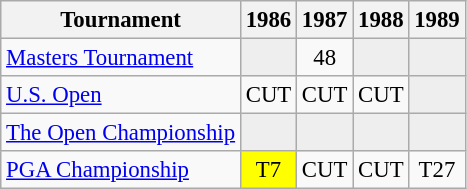<table class="wikitable" style="font-size:95%;text-align:center;">
<tr>
<th>Tournament</th>
<th>1986</th>
<th>1987</th>
<th>1988</th>
<th>1989</th>
</tr>
<tr>
<td align=left><a href='#'>Masters Tournament</a></td>
<td style="background:#eeeeee;"></td>
<td>48</td>
<td style="background:#eeeeee;"></td>
<td style="background:#eeeeee;"></td>
</tr>
<tr>
<td align=left><a href='#'>U.S. Open</a></td>
<td>CUT</td>
<td>CUT</td>
<td>CUT</td>
<td style="background:#eeeeee;"></td>
</tr>
<tr>
<td align=left><a href='#'>The Open Championship</a></td>
<td style="background:#eeeeee;"></td>
<td style="background:#eeeeee;"></td>
<td style="background:#eeeeee;"></td>
<td style="background:#eeeeee;"></td>
</tr>
<tr>
<td align=left><a href='#'>PGA Championship</a></td>
<td style="background:yellow;">T7</td>
<td>CUT</td>
<td>CUT</td>
<td>T27</td>
</tr>
</table>
